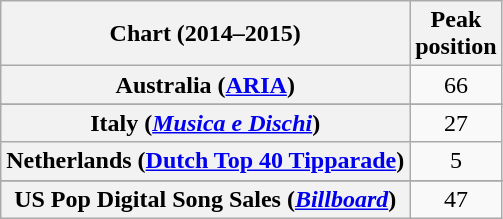<table class="wikitable sortable plainrowheaders" style="text-align:center">
<tr>
<th>Chart (2014–2015)</th>
<th>Peak<br>position</th>
</tr>
<tr>
<th scope="row">Australia (<a href='#'>ARIA</a>)</th>
<td>66</td>
</tr>
<tr>
</tr>
<tr>
</tr>
<tr>
<th scope="row">Italy (<em><a href='#'>Musica e Dischi</a></em>)</th>
<td>27</td>
</tr>
<tr>
<th scope="row">Netherlands (<a href='#'>Dutch Top 40 Tipparade</a>)</th>
<td>5</td>
</tr>
<tr>
</tr>
<tr>
<th scope="row">US Pop Digital Song Sales (<em><a href='#'>Billboard</a></em>)</th>
<td>47</td>
</tr>
</table>
